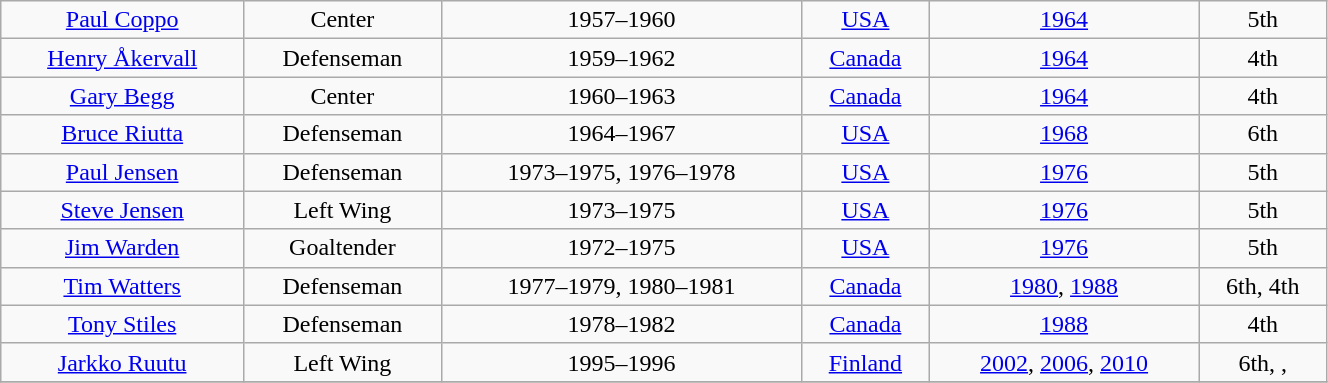<table class="wikitable" width="70%">
<tr align="center">
<td><a href='#'>Paul Coppo</a></td>
<td>Center</td>
<td>1957–1960</td>
<td> <a href='#'>USA</a></td>
<td><a href='#'>1964</a></td>
<td>5th</td>
</tr>
<tr align="center">
<td><a href='#'>Henry Åkervall</a></td>
<td>Defenseman</td>
<td>1959–1962</td>
<td> <a href='#'>Canada</a></td>
<td><a href='#'>1964</a></td>
<td>4th</td>
</tr>
<tr align="center">
<td><a href='#'>Gary Begg</a></td>
<td>Center</td>
<td>1960–1963</td>
<td> <a href='#'>Canada</a></td>
<td><a href='#'>1964</a></td>
<td>4th</td>
</tr>
<tr align="center">
<td><a href='#'>Bruce Riutta</a></td>
<td>Defenseman</td>
<td>1964–1967</td>
<td> <a href='#'>USA</a></td>
<td><a href='#'>1968</a></td>
<td>6th</td>
</tr>
<tr align="center">
<td><a href='#'>Paul Jensen</a></td>
<td>Defenseman</td>
<td>1973–1975, 1976–1978</td>
<td> <a href='#'>USA</a></td>
<td><a href='#'>1976</a></td>
<td>5th</td>
</tr>
<tr align="center">
<td><a href='#'>Steve Jensen</a></td>
<td>Left Wing</td>
<td>1973–1975</td>
<td> <a href='#'>USA</a></td>
<td><a href='#'>1976</a></td>
<td>5th</td>
</tr>
<tr align="center">
<td><a href='#'>Jim Warden</a></td>
<td>Goaltender</td>
<td>1972–1975</td>
<td> <a href='#'>USA</a></td>
<td><a href='#'>1976</a></td>
<td>5th</td>
</tr>
<tr align="center">
<td><a href='#'>Tim Watters</a></td>
<td>Defenseman</td>
<td>1977–1979, 1980–1981</td>
<td> <a href='#'>Canada</a></td>
<td><a href='#'>1980</a>, <a href='#'>1988</a></td>
<td>6th, 4th</td>
</tr>
<tr align="center">
<td><a href='#'>Tony Stiles</a></td>
<td>Defenseman</td>
<td>1978–1982</td>
<td> <a href='#'>Canada</a></td>
<td><a href='#'>1988</a></td>
<td>4th</td>
</tr>
<tr align="center">
<td><a href='#'>Jarkko Ruutu</a></td>
<td>Left Wing</td>
<td>1995–1996</td>
<td> <a href='#'>Finland</a></td>
<td><a href='#'>2002</a>, <a href='#'>2006</a>, <a href='#'>2010</a></td>
<td>6th, , </td>
</tr>
<tr align="center">
</tr>
</table>
